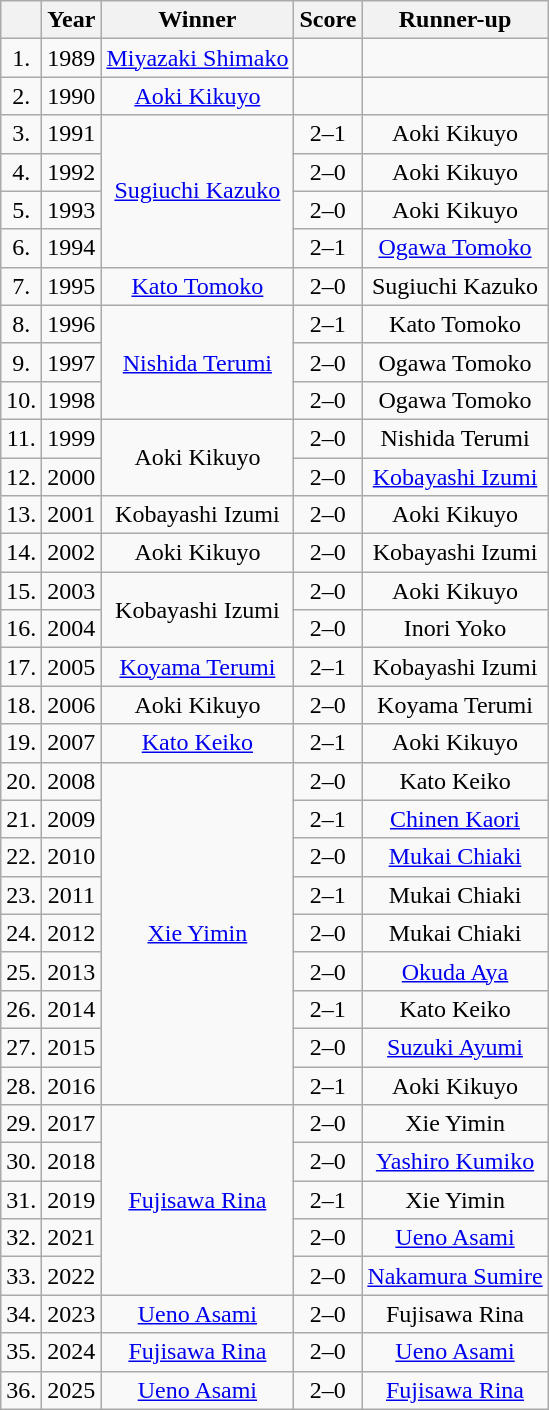<table class="wikitable" style="text-align: center;">
<tr>
<th></th>
<th>Year</th>
<th>Winner</th>
<th>Score</th>
<th>Runner-up</th>
</tr>
<tr>
<td>1.</td>
<td>1989</td>
<td><a href='#'>Miyazaki Shimako</a></td>
<td></td>
<td></td>
</tr>
<tr>
<td>2.</td>
<td>1990</td>
<td><a href='#'>Aoki Kikuyo</a></td>
<td></td>
<td></td>
</tr>
<tr>
<td>3.</td>
<td>1991</td>
<td rowspan=4><a href='#'>Sugiuchi Kazuko</a></td>
<td>2–1</td>
<td>Aoki Kikuyo</td>
</tr>
<tr>
<td>4.</td>
<td>1992</td>
<td>2–0</td>
<td>Aoki Kikuyo</td>
</tr>
<tr>
<td>5.</td>
<td>1993</td>
<td>2–0</td>
<td>Aoki Kikuyo</td>
</tr>
<tr>
<td>6.</td>
<td>1994</td>
<td>2–1</td>
<td><a href='#'>Ogawa Tomoko</a></td>
</tr>
<tr>
<td>7.</td>
<td>1995</td>
<td><a href='#'>Kato Tomoko</a></td>
<td>2–0</td>
<td>Sugiuchi Kazuko</td>
</tr>
<tr>
<td>8.</td>
<td>1996</td>
<td rowspan=3><a href='#'>Nishida Terumi</a></td>
<td>2–1</td>
<td>Kato Tomoko</td>
</tr>
<tr>
<td>9.</td>
<td>1997</td>
<td>2–0</td>
<td>Ogawa Tomoko</td>
</tr>
<tr>
<td>10.</td>
<td>1998</td>
<td>2–0</td>
<td>Ogawa Tomoko</td>
</tr>
<tr>
<td>11.</td>
<td>1999</td>
<td rowspan=2>Aoki Kikuyo</td>
<td>2–0</td>
<td>Nishida Terumi</td>
</tr>
<tr>
<td>12.</td>
<td>2000</td>
<td>2–0</td>
<td><a href='#'>Kobayashi Izumi</a></td>
</tr>
<tr>
<td>13.</td>
<td>2001</td>
<td>Kobayashi Izumi</td>
<td>2–0</td>
<td>Aoki Kikuyo</td>
</tr>
<tr>
<td>14.</td>
<td>2002</td>
<td>Aoki Kikuyo</td>
<td>2–0</td>
<td>Kobayashi Izumi</td>
</tr>
<tr>
<td>15.</td>
<td>2003</td>
<td rowspan=2>Kobayashi Izumi</td>
<td>2–0</td>
<td>Aoki Kikuyo</td>
</tr>
<tr>
<td>16.</td>
<td>2004</td>
<td>2–0</td>
<td>Inori Yoko</td>
</tr>
<tr>
<td>17.</td>
<td>2005</td>
<td><a href='#'>Koyama Terumi</a></td>
<td>2–1</td>
<td>Kobayashi Izumi</td>
</tr>
<tr>
<td>18.</td>
<td>2006</td>
<td>Aoki Kikuyo</td>
<td>2–0</td>
<td>Koyama Terumi</td>
</tr>
<tr>
<td>19.</td>
<td>2007</td>
<td><a href='#'>Kato Keiko</a></td>
<td>2–1</td>
<td>Aoki Kikuyo</td>
</tr>
<tr>
<td>20.</td>
<td>2008</td>
<td rowspan=9><a href='#'>Xie Yimin</a></td>
<td>2–0</td>
<td>Kato Keiko</td>
</tr>
<tr>
<td>21.</td>
<td>2009</td>
<td>2–1</td>
<td><a href='#'>Chinen Kaori</a></td>
</tr>
<tr>
<td>22.</td>
<td>2010</td>
<td>2–0</td>
<td><a href='#'>Mukai Chiaki</a></td>
</tr>
<tr>
<td>23.</td>
<td>2011</td>
<td>2–1</td>
<td>Mukai Chiaki</td>
</tr>
<tr>
<td>24.</td>
<td>2012</td>
<td>2–0</td>
<td>Mukai Chiaki</td>
</tr>
<tr>
<td>25.</td>
<td>2013</td>
<td>2–0</td>
<td><a href='#'>Okuda Aya</a></td>
</tr>
<tr>
<td>26.</td>
<td>2014</td>
<td>2–1</td>
<td>Kato Keiko</td>
</tr>
<tr>
<td>27.</td>
<td>2015</td>
<td>2–0</td>
<td><a href='#'>Suzuki Ayumi</a></td>
</tr>
<tr>
<td>28.</td>
<td>2016</td>
<td>2–1</td>
<td>Aoki Kikuyo</td>
</tr>
<tr>
<td>29.</td>
<td>2017</td>
<td rowspan="5"><a href='#'>Fujisawa Rina</a></td>
<td>2–0</td>
<td>Xie Yimin</td>
</tr>
<tr>
<td>30.</td>
<td>2018</td>
<td>2–0</td>
<td><a href='#'>Yashiro Kumiko</a></td>
</tr>
<tr>
<td>31.</td>
<td>2019</td>
<td>2–1</td>
<td>Xie Yimin</td>
</tr>
<tr>
<td>32.</td>
<td>2021</td>
<td>2–0</td>
<td><a href='#'>Ueno Asami</a></td>
</tr>
<tr>
<td>33.</td>
<td>2022</td>
<td>2–0</td>
<td><a href='#'>Nakamura Sumire</a></td>
</tr>
<tr>
<td>34.</td>
<td>2023</td>
<td><a href='#'>Ueno Asami</a></td>
<td>2–0</td>
<td>Fujisawa Rina</td>
</tr>
<tr>
<td>35.</td>
<td>2024</td>
<td><a href='#'>Fujisawa Rina</a></td>
<td>2–0</td>
<td><a href='#'>Ueno Asami</a></td>
</tr>
<tr>
<td>36.</td>
<td>2025</td>
<td><a href='#'>Ueno Asami</a></td>
<td>2–0</td>
<td><a href='#'>Fujisawa Rina</a></td>
</tr>
</table>
